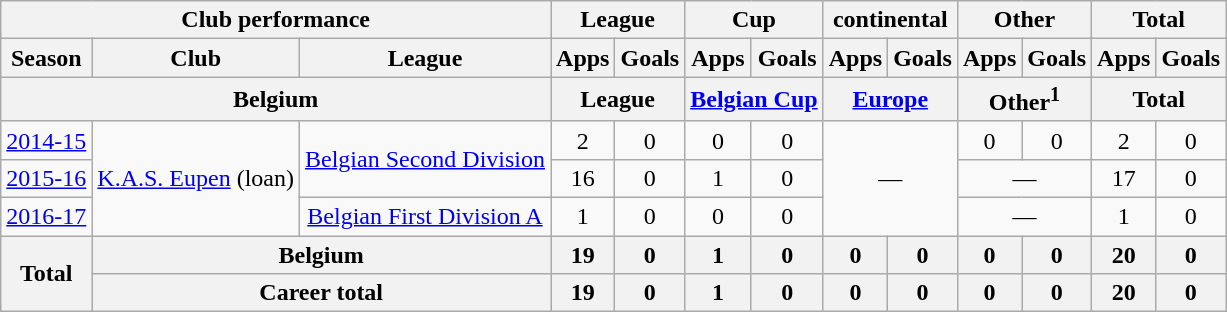<table class="wikitable" style="text-align:center">
<tr>
<th colspan=3>Club performance</th>
<th colspan=2>League</th>
<th colspan=2>Cup</th>
<th colspan=2>continental</th>
<th colspan=2>Other</th>
<th colspan=2>Total</th>
</tr>
<tr>
<th>Season</th>
<th>Club</th>
<th>League</th>
<th>Apps</th>
<th>Goals</th>
<th>Apps</th>
<th>Goals</th>
<th>Apps</th>
<th>Goals</th>
<th>Apps</th>
<th>Goals</th>
<th>Apps</th>
<th>Goals</th>
</tr>
<tr>
<th colspan=3>Belgium</th>
<th colspan=2>League</th>
<th colspan=2><a href='#'>Belgian Cup</a></th>
<th colspan=2><a href='#'>Europe</a></th>
<th colspan=2>Other<sup>1</sup></th>
<th colspan=2>Total</th>
</tr>
<tr>
<td><a href='#'>2014-15</a></td>
<td rowspan=3><a href='#'>K.A.S. Eupen</a> (loan)</td>
<td rowspan=2><a href='#'>Belgian Second Division</a></td>
<td>2</td>
<td>0</td>
<td>0</td>
<td>0</td>
<td colspan=2 rowspan=3>—</td>
<td>0</td>
<td>0</td>
<td>2</td>
<td>0</td>
</tr>
<tr>
<td><a href='#'>2015-16</a></td>
<td>16</td>
<td>0</td>
<td>1</td>
<td>0</td>
<td colspan=2>—</td>
<td>17</td>
<td>0</td>
</tr>
<tr>
<td><a href='#'>2016-17</a></td>
<td><a href='#'>Belgian First Division A</a></td>
<td>1</td>
<td>0</td>
<td>0</td>
<td>0</td>
<td colspan=2>—</td>
<td>1</td>
<td>0</td>
</tr>
<tr>
<th rowspan=2>Total</th>
<th colspan=2>Belgium</th>
<th>19</th>
<th>0</th>
<th>1</th>
<th>0</th>
<th>0</th>
<th>0</th>
<th>0</th>
<th>0</th>
<th>20</th>
<th>0</th>
</tr>
<tr>
<th colspan=2>Career total</th>
<th>19</th>
<th>0</th>
<th>1</th>
<th>0</th>
<th>0</th>
<th>0</th>
<th>0</th>
<th>0</th>
<th>20</th>
<th>0</th>
</tr>
</table>
